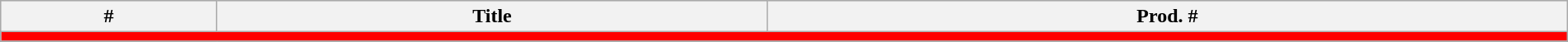<table class="wikitable plainrowheaders" style="width:100%;">
<tr bgcolor="#CCCCCC">
<th>#</th>
<th>Title</th>
<th>Prod. #</th>
</tr>
<tr>
<td colspan="7" bgcolor="red"></td>
</tr>
<tr>
</tr>
</table>
